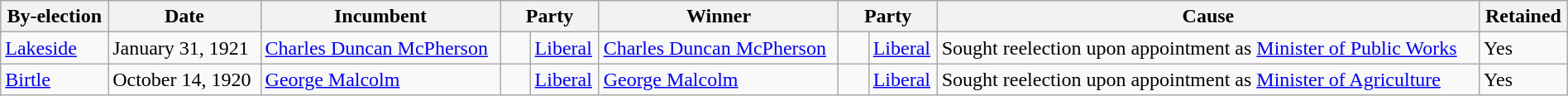<table class="wikitable" style="width:100%">
<tr>
<th>By-election</th>
<th>Date</th>
<th>Incumbent</th>
<th colspan="2">Party</th>
<th>Winner</th>
<th colspan="2">Party</th>
<th>Cause</th>
<th>Retained</th>
</tr>
<tr>
<td><a href='#'>Lakeside</a></td>
<td>January 31, 1921</td>
<td><a href='#'>Charles Duncan McPherson</a></td>
<td>    </td>
<td><a href='#'>Liberal</a></td>
<td><a href='#'>Charles Duncan McPherson</a></td>
<td>    </td>
<td><a href='#'>Liberal</a></td>
<td>Sought reelection upon appointment as <a href='#'>Minister of Public Works</a></td>
<td>Yes</td>
</tr>
<tr>
<td><a href='#'>Birtle</a></td>
<td>October 14, 1920</td>
<td><a href='#'>George Malcolm</a></td>
<td>    </td>
<td><a href='#'>Liberal</a></td>
<td><a href='#'>George Malcolm</a></td>
<td>    </td>
<td><a href='#'>Liberal</a></td>
<td>Sought reelection upon appointment as <a href='#'>Minister of Agriculture</a></td>
<td>Yes</td>
</tr>
</table>
